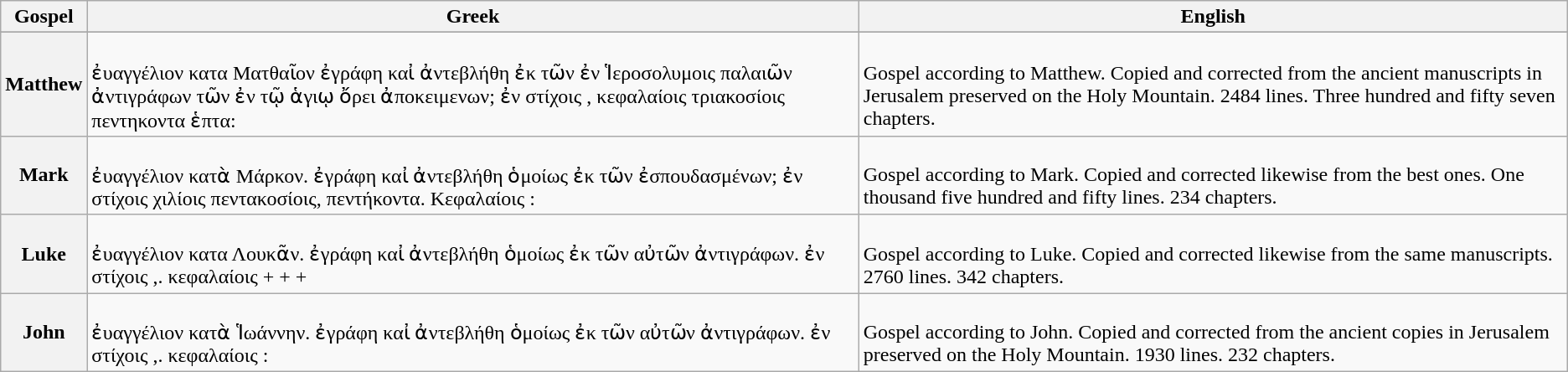<table class="wikitable">
<tr>
<th>Gospel</th>
<th>Greek</th>
<th>English</th>
</tr>
<tr>
</tr>
<tr>
<th>Matthew</th>
<td><br>ἐυαγγέλιον κατα Ματθαῖον ἐγράφη καἰ ἀντεβλήθη ἐκ τῶν ἐν Ἱεροσολυμοις παλαιῶν ἀντιγράφων τῶν ἐν τῷ ἁγιῳ ὄρει ἀποκειμενων; ἐν στίχοις , κεφαλαίοις τριακοσίοις πεντηκοντα ἑπτα:</td>
<td><br>Gospel according to Matthew. Copied and corrected from the ancient manuscripts in Jerusalem preserved on the Holy Mountain. 2484 lines. Three hundred and fifty seven chapters.</td>
</tr>
<tr>
<th>Mark</th>
<td><br>ἐυαγγέλιον κατὰ Μάρκον. ἐγράφη καἰ ἀντεβλήθη ὁμοίως ἐκ τῶν ἐσπουδασμένων; ἐν στίχοις χιλίοις πεντακοσίοις, πεντήκοντα. Κεφαλαίοις :</td>
<td><br>Gospel according to Mark. Copied and corrected likewise from the best ones. One thousand five hundred and fifty lines. 234 chapters.</td>
</tr>
<tr>
<th>Luke</th>
<td><br>ἐυαγγέλιον κατα Λουκᾶν. ἐγράφη καἰ ἀντεβλήθη ὁμοίως ἐκ τῶν αὐτῶν ἀντιγράφων. ἐν στίχοις ,. κεφαλαίοις  + + +</td>
<td><br>Gospel according to Luke. Copied and corrected likewise from the same manuscripts. 2760 lines. 342 chapters.</td>
</tr>
<tr>
<th>John</th>
<td><br>ἐυαγγέλιον κατὰ Ἱωάννην. ἐγράφη καἰ ἀντεβλήθη ὁμοίως ἐκ τῶν αὐτῶν ἀντιγράφων. ἐν στίχοις ,. κεφαλαίοις :</td>
<td><br>Gospel according to John. Copied and corrected from the ancient copies in Jerusalem preserved on the Holy Mountain. 1930 lines. 232 chapters.</td>
</tr>
</table>
